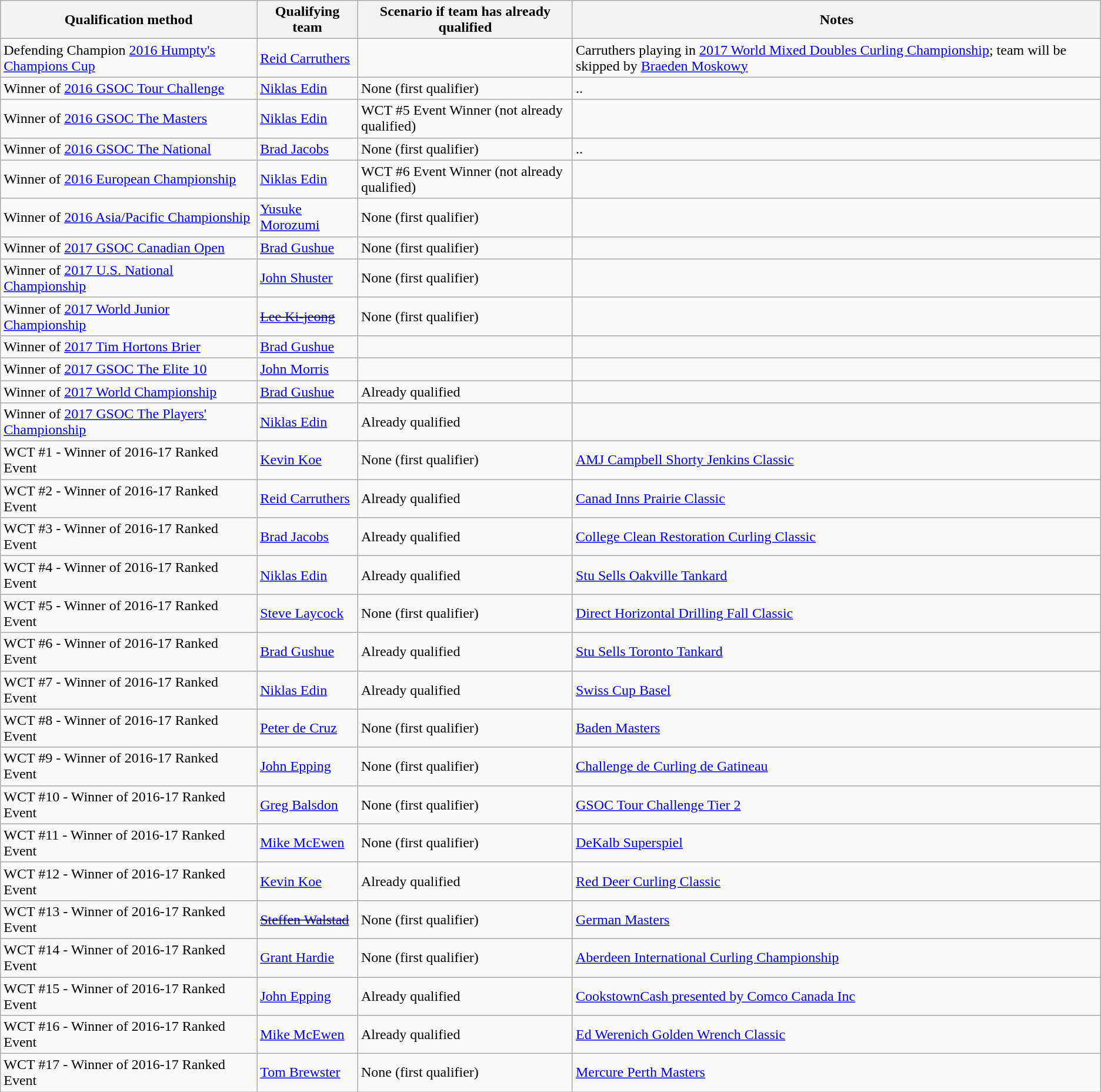<table class="wikitable">
<tr>
<th>Qualification method</th>
<th>Qualifying team</th>
<th>Scenario if team has already qualified</th>
<th>Notes</th>
</tr>
<tr>
<td>Defending Champion <a href='#'>2016 Humpty's Champions Cup</a></td>
<td> <a href='#'>Reid Carruthers</a></td>
<td></td>
<td>Carruthers playing in <a href='#'>2017 World Mixed Doubles Curling Championship</a>; team will be skipped by <a href='#'>Braeden Moskowy</a></td>
</tr>
<tr>
<td>Winner of <a href='#'>2016 GSOC Tour Challenge</a></td>
<td> <a href='#'>Niklas Edin</a></td>
<td>None (first qualifier)</td>
<td>..</td>
</tr>
<tr>
<td>Winner of <a href='#'>2016 GSOC The Masters</a></td>
<td> <a href='#'>Niklas Edin</a></td>
<td>WCT #5 Event Winner (not already qualified)</td>
<td></td>
</tr>
<tr>
<td>Winner of <a href='#'>2016 GSOC The National</a></td>
<td> <a href='#'>Brad Jacobs</a></td>
<td>None (first qualifier)</td>
<td>..</td>
</tr>
<tr>
<td>Winner of <a href='#'>2016 European Championship</a></td>
<td> <a href='#'>Niklas Edin</a></td>
<td>WCT #6 Event Winner (not already qualified)</td>
<td></td>
</tr>
<tr>
<td>Winner of <a href='#'>2016 Asia/Pacific Championship</a></td>
<td> <a href='#'>Yusuke Morozumi</a></td>
<td>None (first qualifier)</td>
<td></td>
</tr>
<tr>
<td>Winner of <a href='#'>2017 GSOC Canadian Open</a></td>
<td> <a href='#'>Brad Gushue</a></td>
<td>None (first qualifier)</td>
<td></td>
</tr>
<tr>
<td>Winner of <a href='#'>2017 U.S. National Championship</a></td>
<td><a href='#'>John Shuster</a></td>
<td>None (first qualifier)</td>
<td></td>
</tr>
<tr>
<td>Winner of <a href='#'>2017 World Junior Championship</a></td>
<td><s> <a href='#'>Lee Ki-jeong</a></s></td>
<td>None (first qualifier)</td>
<td></td>
</tr>
<tr>
<td>Winner of <a href='#'>2017 Tim Hortons Brier</a></td>
<td> <a href='#'>Brad Gushue</a></td>
<td></td>
<td></td>
</tr>
<tr>
<td>Winner of <a href='#'>2017 GSOC The Elite 10</a></td>
<td> <a href='#'>John Morris</a></td>
<td></td>
<td></td>
</tr>
<tr>
<td>Winner of <a href='#'>2017 World Championship</a></td>
<td> <a href='#'>Brad Gushue</a></td>
<td>Already qualified</td>
<td></td>
</tr>
<tr>
<td>Winner of <a href='#'>2017 GSOC The Players' Championship</a></td>
<td> <a href='#'>Niklas Edin</a></td>
<td>Already qualified</td>
<td></td>
</tr>
<tr>
<td>WCT #1 - Winner of 2016-17 Ranked Event</td>
<td> <a href='#'>Kevin Koe</a></td>
<td>None (first qualifier)</td>
<td><a href='#'>AMJ Campbell Shorty Jenkins Classic</a></td>
</tr>
<tr>
<td>WCT #2 - Winner of 2016-17 Ranked Event</td>
<td> <a href='#'>Reid Carruthers</a></td>
<td>Already qualified</td>
<td><a href='#'>Canad Inns Prairie Classic</a></td>
</tr>
<tr>
<td>WCT #3 - Winner of 2016-17 Ranked Event</td>
<td> <a href='#'>Brad Jacobs</a></td>
<td>Already qualified</td>
<td><a href='#'>College Clean Restoration Curling Classic</a></td>
</tr>
<tr>
<td>WCT #4 - Winner of 2016-17 Ranked Event</td>
<td> <a href='#'>Niklas Edin</a></td>
<td>Already qualified</td>
<td><a href='#'>Stu Sells Oakville Tankard</a></td>
</tr>
<tr>
<td>WCT #5 - Winner of 2016-17 Ranked Event</td>
<td> <a href='#'>Steve Laycock</a></td>
<td>None (first qualifier)</td>
<td><a href='#'>Direct Horizontal Drilling Fall Classic</a></td>
</tr>
<tr>
<td>WCT #6 - Winner of 2016-17 Ranked Event</td>
<td> <a href='#'>Brad Gushue</a></td>
<td>Already qualified</td>
<td><a href='#'>Stu Sells Toronto Tankard</a></td>
</tr>
<tr>
<td>WCT #7 - Winner of 2016-17 Ranked Event</td>
<td> <a href='#'>Niklas Edin</a></td>
<td>Already qualified</td>
<td><a href='#'>Swiss Cup Basel</a></td>
</tr>
<tr>
<td>WCT #8 - Winner of 2016-17 Ranked Event</td>
<td> <a href='#'>Peter de Cruz</a></td>
<td>None (first qualifier)</td>
<td><a href='#'>Baden Masters</a></td>
</tr>
<tr>
<td>WCT #9 - Winner of 2016-17 Ranked Event</td>
<td> <a href='#'>John Epping</a></td>
<td>None (first qualifier)</td>
<td><a href='#'>Challenge de Curling de Gatineau</a></td>
</tr>
<tr>
<td>WCT #10 - Winner of 2016-17 Ranked Event</td>
<td> <a href='#'>Greg Balsdon</a></td>
<td>None (first qualifier)</td>
<td><a href='#'>GSOC Tour Challenge Tier 2</a></td>
</tr>
<tr>
<td>WCT #11 - Winner of 2016-17 Ranked Event</td>
<td> <a href='#'>Mike McEwen</a></td>
<td>None (first qualifier)</td>
<td><a href='#'>DeKalb Superspiel</a></td>
</tr>
<tr>
<td>WCT #12 - Winner of 2016-17 Ranked Event</td>
<td> <a href='#'>Kevin Koe</a></td>
<td>Already qualified</td>
<td><a href='#'>Red Deer Curling Classic</a></td>
</tr>
<tr>
<td>WCT #13 - Winner of 2016-17 Ranked Event</td>
<td> <s><a href='#'>Steffen Walstad</a></s></td>
<td>None (first qualifier)</td>
<td><a href='#'>German Masters</a></td>
</tr>
<tr>
<td>WCT #14 - Winner of 2016-17 Ranked Event</td>
<td> <a href='#'>Grant Hardie</a></td>
<td>None (first qualifier)</td>
<td><a href='#'>Aberdeen International Curling Championship</a></td>
</tr>
<tr>
<td>WCT #15 - Winner of 2016-17 Ranked Event</td>
<td> <a href='#'>John Epping</a></td>
<td>Already qualified</td>
<td><a href='#'>CookstownCash presented by Comco Canada Inc</a></td>
</tr>
<tr>
<td>WCT #16 - Winner of 2016-17 Ranked Event</td>
<td> <a href='#'>Mike McEwen</a></td>
<td>Already qualified</td>
<td><a href='#'>Ed Werenich Golden Wrench Classic</a></td>
</tr>
<tr>
<td>WCT #17 - Winner of 2016-17 Ranked Event</td>
<td> <a href='#'>Tom Brewster</a></td>
<td>None (first qualifier)</td>
<td><a href='#'>Mercure Perth Masters</a></td>
</tr>
</table>
